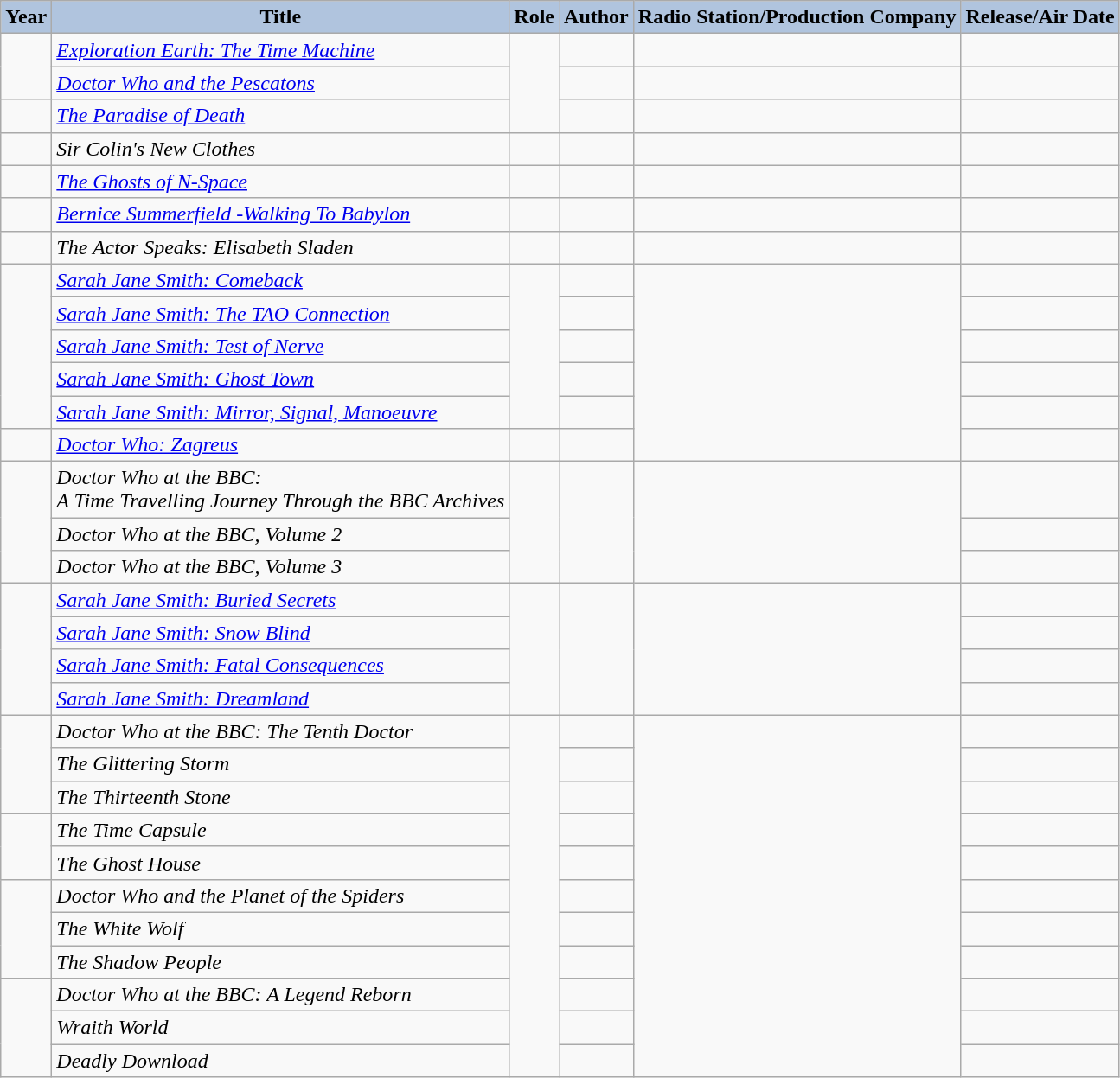<table class="wikitable" style="font-size:100%">
<tr>
<th style="background:#B0C4DE;">Year</th>
<th style="background:#B0C4DE;">Title</th>
<th style="background:#B0C4DE;">Role</th>
<th style="background:#B0C4DE;">Author</th>
<th style="background:#B0C4DE;">Radio Station/Production Company</th>
<th style="background:#B0C4DE;">Release/Air Date</th>
</tr>
<tr>
<td rowspan="2"></td>
<td><em><a href='#'>Exploration Earth: The Time Machine</a></em></td>
<td rowspan="3"></td>
<td></td>
<td></td>
<td></td>
</tr>
<tr>
<td><em><a href='#'>Doctor Who and the Pescatons</a></em></td>
<td></td>
<td></td>
<td></td>
</tr>
<tr>
<td></td>
<td><em><a href='#'>The Paradise of Death</a></em></td>
<td></td>
<td></td>
<td></td>
</tr>
<tr>
<td></td>
<td><em>Sir Colin's New Clothes</em></td>
<td></td>
<td></td>
<td></td>
<td></td>
</tr>
<tr>
<td></td>
<td><em><a href='#'>The Ghosts of N-Space</a></em></td>
<td></td>
<td></td>
<td></td>
<td> </td>
</tr>
<tr>
<td></td>
<td><em><a href='#'>Bernice Summerfield -Walking To Babylon</a></em></td>
<td></td>
<td></td>
<td></td>
<td> </td>
</tr>
<tr>
<td></td>
<td><em>The Actor Speaks: Elisabeth Sladen</em></td>
<td></td>
<td></td>
<td></td>
<td></td>
</tr>
<tr>
<td rowspan="5"></td>
<td><em><a href='#'>Sarah Jane Smith: Comeback</a></em></td>
<td rowspan="5"></td>
<td></td>
<td rowspan="6"></td>
<td></td>
</tr>
<tr>
<td><em><a href='#'>Sarah Jane Smith: The TAO Connection</a></em></td>
<td></td>
<td></td>
</tr>
<tr>
<td><em><a href='#'>Sarah Jane Smith: Test of Nerve</a></em></td>
<td></td>
<td></td>
</tr>
<tr>
<td><em><a href='#'>Sarah Jane Smith: Ghost Town</a></em></td>
<td></td>
<td></td>
</tr>
<tr>
<td><em><a href='#'>Sarah Jane Smith: Mirror, Signal, Manoeuvre</a></em></td>
<td></td>
<td></td>
</tr>
<tr>
<td></td>
<td><em><a href='#'>Doctor Who: Zagreus</a></em></td>
<td></td>
<td></td>
<td> </td>
</tr>
<tr>
<td rowspan="3"></td>
<td><em>Doctor Who at the BBC:<br> A Time Travelling Journey Through the BBC Archives</em></td>
<td rowspan="3"></td>
<td rowspan="3"></td>
<td rowspan="3"></td>
<td></td>
</tr>
<tr>
<td><em>Doctor Who at the BBC, Volume 2</em></td>
<td></td>
</tr>
<tr>
<td><em>Doctor Who at the BBC, Volume 3</em></td>
<td></td>
</tr>
<tr>
<td rowspan="4"></td>
<td><em><a href='#'>Sarah Jane Smith: Buried Secrets</a></em></td>
<td rowspan="4"></td>
<td rowspan="4"></td>
<td rowspan="4"></td>
<td></td>
</tr>
<tr>
<td><em><a href='#'>Sarah Jane Smith: Snow Blind</a></em></td>
<td></td>
</tr>
<tr>
<td><em><a href='#'>Sarah Jane Smith: Fatal Consequences</a></em></td>
<td></td>
</tr>
<tr>
<td><em><a href='#'>Sarah Jane Smith: Dreamland</a></em></td>
<td></td>
</tr>
<tr>
<td rowspan="3"></td>
<td><em>Doctor Who at the BBC: The Tenth Doctor</em></td>
<td rowspan="11"></td>
<td></td>
<td rowspan="11"></td>
<td></td>
</tr>
<tr>
<td><em>The Glittering Storm</em></td>
<td></td>
<td></td>
</tr>
<tr>
<td><em>The Thirteenth Stone</em></td>
<td></td>
<td></td>
</tr>
<tr>
<td rowspan="2"></td>
<td><em>The Time Capsule</em></td>
<td></td>
<td></td>
</tr>
<tr>
<td><em>The Ghost House</em></td>
<td></td>
<td></td>
</tr>
<tr>
<td rowspan="3"></td>
<td><em>Doctor Who and the Planet of the Spiders</em></td>
<td></td>
<td></td>
</tr>
<tr>
<td><em>The White Wolf</em></td>
<td></td>
<td></td>
</tr>
<tr>
<td><em>The Shadow People</em></td>
<td></td>
<td></td>
</tr>
<tr>
<td rowspan="3"></td>
<td><em>Doctor Who at the BBC: A Legend Reborn</em></td>
<td></td>
<td></td>
</tr>
<tr>
<td><em>Wraith World</em></td>
<td></td>
<td></td>
</tr>
<tr>
<td><em>Deadly Download</em></td>
<td></td>
<td></td>
</tr>
</table>
